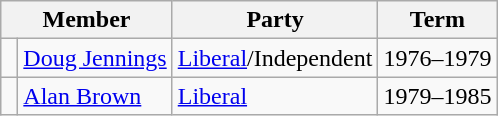<table class="wikitable">
<tr>
<th colspan="2">Member</th>
<th>Party</th>
<th>Term</th>
</tr>
<tr>
<td> </td>
<td><a href='#'>Doug Jennings</a></td>
<td><a href='#'>Liberal</a>/Independent</td>
<td>1976–1979</td>
</tr>
<tr>
<td> </td>
<td><a href='#'>Alan Brown</a></td>
<td><a href='#'>Liberal</a></td>
<td>1979–1985</td>
</tr>
</table>
